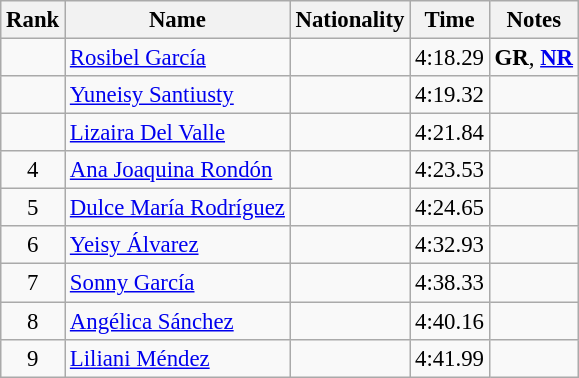<table class="wikitable sortable" style="text-align:center;font-size:95%">
<tr>
<th>Rank</th>
<th>Name</th>
<th>Nationality</th>
<th>Time</th>
<th>Notes</th>
</tr>
<tr>
<td></td>
<td align=left><a href='#'>Rosibel García</a></td>
<td align=left></td>
<td>4:18.29</td>
<td><strong>GR</strong>, <strong><a href='#'>NR</a></strong></td>
</tr>
<tr>
<td></td>
<td align=left><a href='#'>Yuneisy Santiusty</a></td>
<td align=left></td>
<td>4:19.32</td>
<td></td>
</tr>
<tr>
<td></td>
<td align=left><a href='#'>Lizaira Del Valle</a></td>
<td align=left></td>
<td>4:21.84</td>
<td></td>
</tr>
<tr>
<td>4</td>
<td align=left><a href='#'>Ana Joaquina Rondón</a></td>
<td align=left></td>
<td>4:23.53</td>
<td></td>
</tr>
<tr>
<td>5</td>
<td align=left><a href='#'>Dulce María Rodríguez</a></td>
<td align=left></td>
<td>4:24.65</td>
<td></td>
</tr>
<tr>
<td>6</td>
<td align=left><a href='#'>Yeisy Álvarez</a></td>
<td align=left></td>
<td>4:32.93</td>
<td></td>
</tr>
<tr>
<td>7</td>
<td align=left><a href='#'>Sonny García</a></td>
<td align=left></td>
<td>4:38.33</td>
<td></td>
</tr>
<tr>
<td>8</td>
<td align=left><a href='#'>Angélica Sánchez</a></td>
<td align=left></td>
<td>4:40.16</td>
<td></td>
</tr>
<tr>
<td>9</td>
<td align=left><a href='#'>Liliani Méndez</a></td>
<td align=left></td>
<td>4:41.99</td>
<td></td>
</tr>
</table>
